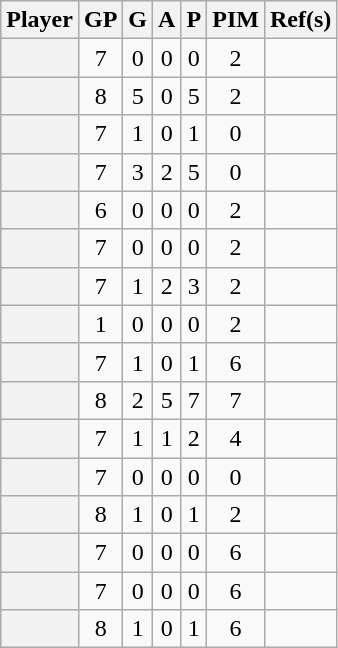<table class="wikitable sortable plainrowheaders" style="text-align:center;">
<tr>
<th scope="col">Player</th>
<th scope="col">GP</th>
<th scope="col">G</th>
<th scope="col">A</th>
<th scope="col">P</th>
<th scope="col">PIM</th>
<th scope="col" class="unsortable">Ref(s)</th>
</tr>
<tr>
<th scope="row"></th>
<td>7</td>
<td>0</td>
<td>0</td>
<td>0</td>
<td>2</td>
<td align=center></td>
</tr>
<tr>
<th scope="row"></th>
<td>8</td>
<td>5</td>
<td>0</td>
<td>5</td>
<td>2</td>
<td align=center></td>
</tr>
<tr>
<th scope="row"></th>
<td>7</td>
<td>1</td>
<td>0</td>
<td>1</td>
<td>0</td>
<td align=center></td>
</tr>
<tr>
<th scope="row"></th>
<td>7</td>
<td>3</td>
<td>2</td>
<td>5</td>
<td>0</td>
<td align=center></td>
</tr>
<tr>
<th scope="row"></th>
<td>6</td>
<td>0</td>
<td>0</td>
<td>0</td>
<td>2</td>
<td align=center></td>
</tr>
<tr>
<th scope="row"></th>
<td>7</td>
<td>0</td>
<td>0</td>
<td>0</td>
<td>2</td>
<td align=center></td>
</tr>
<tr>
<th scope="row"></th>
<td>7</td>
<td>1</td>
<td>2</td>
<td>3</td>
<td>2</td>
<td align=center></td>
</tr>
<tr>
<th scope="row"></th>
<td>1</td>
<td>0</td>
<td>0</td>
<td>0</td>
<td>2</td>
<td align=center></td>
</tr>
<tr>
<th scope="row"></th>
<td>7</td>
<td>1</td>
<td>0</td>
<td>1</td>
<td>6</td>
<td align=center></td>
</tr>
<tr>
<th scope="row"></th>
<td>8</td>
<td>2</td>
<td>5</td>
<td>7</td>
<td>7</td>
<td align=center></td>
</tr>
<tr>
<th scope="row"></th>
<td>7</td>
<td>1</td>
<td>1</td>
<td>2</td>
<td>4</td>
<td align=center></td>
</tr>
<tr>
<th scope="row"></th>
<td>7</td>
<td>0</td>
<td>0</td>
<td>0</td>
<td>0</td>
<td align=center></td>
</tr>
<tr>
<th scope="row"></th>
<td>8</td>
<td>1</td>
<td>0</td>
<td>1</td>
<td>2</td>
<td align=center></td>
</tr>
<tr>
<th scope="row"></th>
<td>7</td>
<td>0</td>
<td>0</td>
<td>0</td>
<td>6</td>
<td align=center></td>
</tr>
<tr>
<th scope="row"></th>
<td>7</td>
<td>0</td>
<td>0</td>
<td>0</td>
<td>6</td>
<td align=center></td>
</tr>
<tr>
<th scope="row"></th>
<td>8</td>
<td>1</td>
<td>0</td>
<td>1</td>
<td>6</td>
<td align=center></td>
</tr>
</table>
